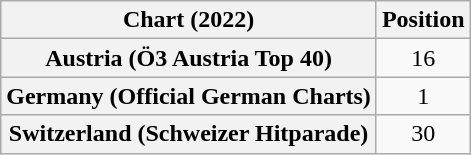<table class="wikitable sortable plainrowheaders" style="text-align:center">
<tr>
<th scope="col">Chart (2022)</th>
<th scope="col">Position</th>
</tr>
<tr>
<th scope="row">Austria (Ö3 Austria Top 40)</th>
<td>16</td>
</tr>
<tr>
<th scope="row">Germany (Official German Charts)</th>
<td>1</td>
</tr>
<tr>
<th scope="row">Switzerland (Schweizer Hitparade)</th>
<td>30</td>
</tr>
</table>
